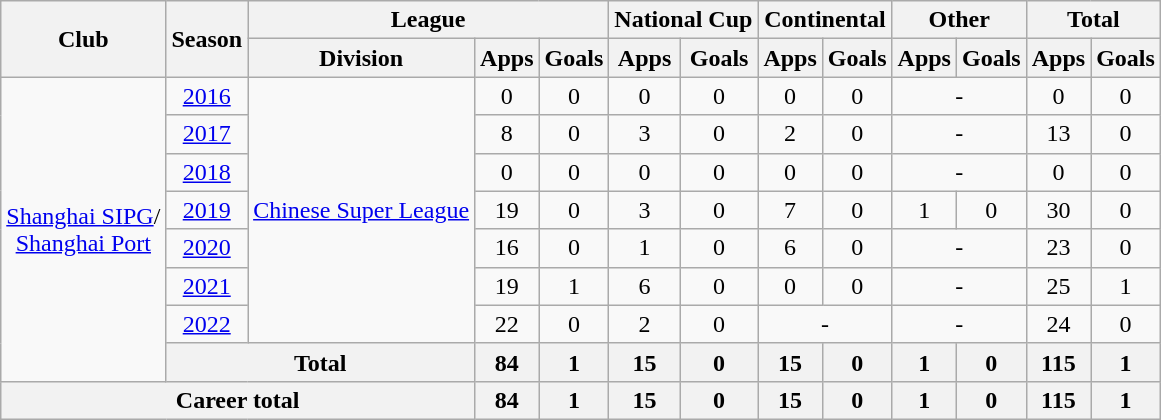<table class="wikitable" style="text-align: center">
<tr>
<th rowspan="2">Club</th>
<th rowspan="2">Season</th>
<th colspan="3">League</th>
<th colspan="2">National Cup</th>
<th colspan="2">Continental</th>
<th colspan="2">Other</th>
<th colspan="2">Total</th>
</tr>
<tr>
<th>Division</th>
<th>Apps</th>
<th>Goals</th>
<th>Apps</th>
<th>Goals</th>
<th>Apps</th>
<th>Goals</th>
<th>Apps</th>
<th>Goals</th>
<th>Apps</th>
<th>Goals</th>
</tr>
<tr>
<td rowspan="8"><a href='#'>Shanghai SIPG</a>/<br><a href='#'>Shanghai Port</a></td>
<td><a href='#'>2016</a></td>
<td rowspan="7"><a href='#'>Chinese Super League</a></td>
<td>0</td>
<td>0</td>
<td>0</td>
<td>0</td>
<td>0</td>
<td>0</td>
<td colspan="2">-</td>
<td>0</td>
<td>0</td>
</tr>
<tr>
<td><a href='#'>2017</a></td>
<td>8</td>
<td>0</td>
<td>3</td>
<td>0</td>
<td>2</td>
<td>0</td>
<td colspan="2">-</td>
<td>13</td>
<td>0</td>
</tr>
<tr>
<td><a href='#'>2018</a></td>
<td>0</td>
<td>0</td>
<td>0</td>
<td>0</td>
<td>0</td>
<td>0</td>
<td colspan="2">-</td>
<td>0</td>
<td>0</td>
</tr>
<tr>
<td><a href='#'>2019</a></td>
<td>19</td>
<td>0</td>
<td>3</td>
<td>0</td>
<td>7</td>
<td>0</td>
<td>1</td>
<td>0</td>
<td>30</td>
<td>0</td>
</tr>
<tr>
<td><a href='#'>2020</a></td>
<td>16</td>
<td>0</td>
<td>1</td>
<td>0</td>
<td>6</td>
<td>0</td>
<td colspan="2">-</td>
<td>23</td>
<td>0</td>
</tr>
<tr>
<td><a href='#'>2021</a></td>
<td>19</td>
<td>1</td>
<td>6</td>
<td>0</td>
<td>0</td>
<td>0</td>
<td colspan="2">-</td>
<td>25</td>
<td>1</td>
</tr>
<tr>
<td><a href='#'>2022</a></td>
<td>22</td>
<td>0</td>
<td>2</td>
<td>0</td>
<td colspan="2">-</td>
<td colspan="2">-</td>
<td>24</td>
<td>0</td>
</tr>
<tr>
<th colspan="2">Total</th>
<th>84</th>
<th>1</th>
<th>15</th>
<th>0</th>
<th>15</th>
<th>0</th>
<th>1</th>
<th>0</th>
<th>115</th>
<th>1</th>
</tr>
<tr>
<th colspan="3">Career total</th>
<th>84</th>
<th>1</th>
<th>15</th>
<th>0</th>
<th>15</th>
<th>0</th>
<th>1</th>
<th>0</th>
<th>115</th>
<th>1</th>
</tr>
</table>
